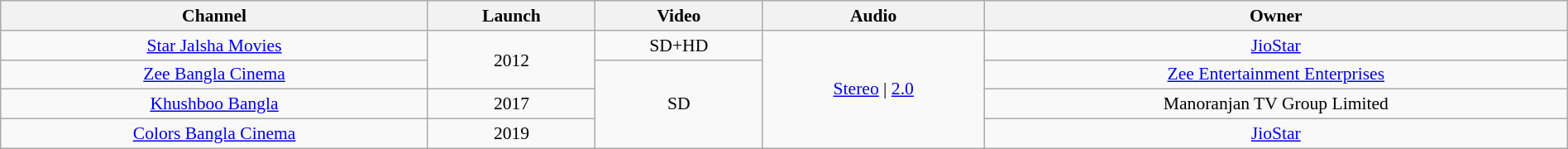<table class="wikitable sortable" style="border-collapse:collapse; font-size: 90%; text-align:center" width="100%">
<tr>
<th>Channel</th>
<th>Launch</th>
<th>Video</th>
<th>Audio</th>
<th>Owner</th>
</tr>
<tr>
<td><a href='#'>Star Jalsha Movies</a></td>
<td rowspan="2">2012</td>
<td>SD+HD</td>
<td rowspan="4"><a href='#'>Stereo</a> | <a href='#'>2.0</a></td>
<td><a href='#'>JioStar</a></td>
</tr>
<tr>
<td><a href='#'>Zee Bangla Cinema</a></td>
<td rowspan="3">SD</td>
<td><a href='#'>Zee Entertainment Enterprises</a></td>
</tr>
<tr>
<td><a href='#'>Khushboo Bangla</a></td>
<td>2017</td>
<td>Manoranjan TV Group Limited</td>
</tr>
<tr>
<td><a href='#'>Colors Bangla Cinema</a></td>
<td>2019</td>
<td><a href='#'>JioStar</a></td>
</tr>
</table>
